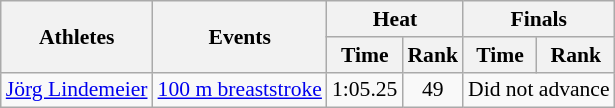<table class=wikitable style=font-size:90%>
<tr>
<th rowspan=2>Athletes</th>
<th rowspan=2>Events</th>
<th colspan=2>Heat</th>
<th colspan=2>Finals</th>
</tr>
<tr>
<th>Time</th>
<th>Rank</th>
<th>Time</th>
<th>Rank</th>
</tr>
<tr>
<td><a href='#'>Jörg Lindemeier</a></td>
<td><a href='#'>100 m breaststroke</a></td>
<td align=center>1:05.25</td>
<td align=center>49</td>
<td colspan=2 align=center>Did not advance</td>
</tr>
</table>
